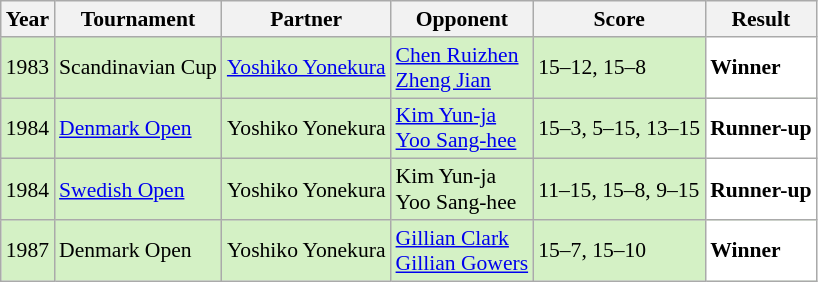<table class="sortable wikitable" style="font-size: 90%;">
<tr>
<th>Year</th>
<th>Tournament</th>
<th>Partner</th>
<th>Opponent</th>
<th>Score</th>
<th>Result</th>
</tr>
<tr style="background:#D4F1C5">
<td align="center">1983</td>
<td align="left">Scandinavian Cup</td>
<td align="left"> <a href='#'>Yoshiko Yonekura</a></td>
<td align="left"> <a href='#'>Chen Ruizhen</a><br> <a href='#'>Zheng Jian</a></td>
<td align="left">15–12, 15–8</td>
<td style="text-align:left; background:white"> <strong>Winner</strong></td>
</tr>
<tr style="background:#D4F1C5">
<td align="center">1984</td>
<td align="left"><a href='#'>Denmark Open</a></td>
<td align="left"> Yoshiko Yonekura</td>
<td align="left"> <a href='#'>Kim Yun-ja</a> <br>  <a href='#'>Yoo Sang-hee</a></td>
<td align="left">15–3, 5–15, 13–15</td>
<td style="text-align:left; background:white"> <strong>Runner-up</strong></td>
</tr>
<tr style="background:#D4F1C5">
<td align="center">1984</td>
<td align="left"><a href='#'>Swedish Open</a></td>
<td align="left"> Yoshiko Yonekura</td>
<td align="left"> Kim Yun-ja <br>  Yoo Sang-hee</td>
<td align="left">11–15, 15–8, 9–15</td>
<td style="text-align:left; background:white"> <strong>Runner-up</strong></td>
</tr>
<tr style="background:#D4F1C5">
<td align="center">1987</td>
<td align="left">Denmark Open</td>
<td align="left"> Yoshiko Yonekura</td>
<td align="left"> <a href='#'>Gillian Clark</a> <br>  <a href='#'>Gillian Gowers</a></td>
<td align="left">15–7, 15–10</td>
<td style="text-align:left; background: white"> <strong>Winner</strong></td>
</tr>
</table>
